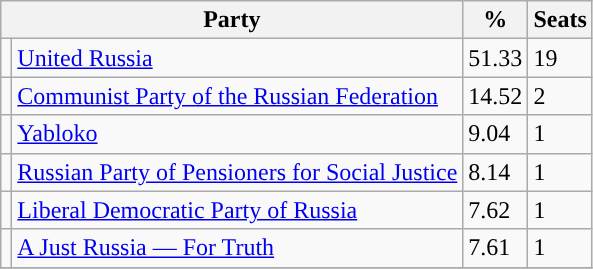<table class="wikitable">
<tr>
<th colspan=2>Party</th>
<th>%</th>
<th>Seats</th>
</tr>
<tr>
<td style="background:"></td>
<td><a href='#'>United Russia</a></td>
<td>51.33</td>
<td>19</td>
</tr>
<tr>
<td style="background:"></td>
<td><a href='#'>Communist Party of the Russian Federation</a></td>
<td>14.52</td>
<td>2</td>
</tr>
<tr>
<td style="background:"></td>
<td><a href='#'>Yabloko</a></td>
<td>9.04</td>
<td>1</td>
</tr>
<tr>
<td style="background:"></td>
<td><a href='#'>Russian Party of Pensioners for Social Justice</a></td>
<td>8.14</td>
<td>1</td>
</tr>
<tr>
<td style="background:"></td>
<td><a href='#'>Liberal Democratic Party of Russia</a></td>
<td>7.62</td>
<td>1</td>
</tr>
<tr>
<td style="background:"></td>
<td><a href='#'>A Just Russia — For Truth</a></td>
<td>7.61</td>
<td>1</td>
</tr>
<tr>
</tr>
</table>
